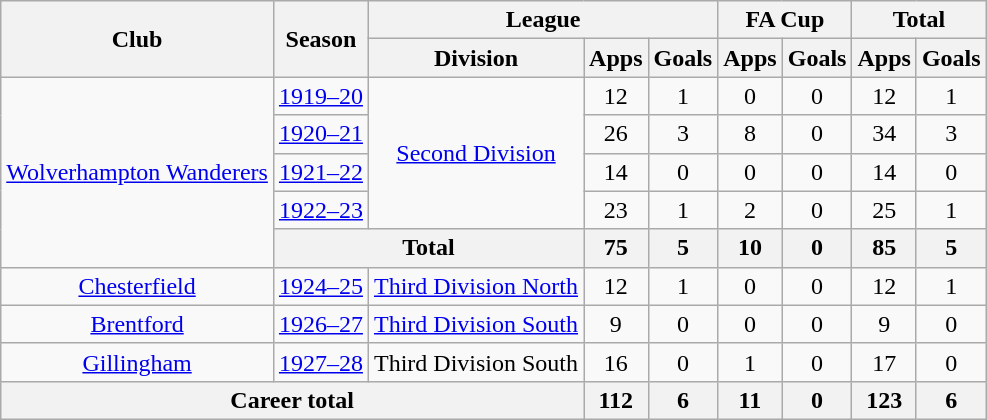<table class="wikitable" style="text-align: center;">
<tr>
<th rowspan="2">Club</th>
<th rowspan="2">Season</th>
<th colspan="3">League</th>
<th colspan="2">FA Cup</th>
<th colspan="2">Total</th>
</tr>
<tr>
<th>Division</th>
<th>Apps</th>
<th>Goals</th>
<th>Apps</th>
<th>Goals</th>
<th>Apps</th>
<th>Goals</th>
</tr>
<tr>
<td rowspan="5"><a href='#'>Wolverhampton Wanderers</a></td>
<td><a href='#'>1919–20</a></td>
<td rowspan="4"><a href='#'>Second Division</a></td>
<td>12</td>
<td>1</td>
<td>0</td>
<td>0</td>
<td>12</td>
<td>1</td>
</tr>
<tr>
<td><a href='#'>1920–21</a></td>
<td>26</td>
<td>3</td>
<td>8</td>
<td>0</td>
<td>34</td>
<td>3</td>
</tr>
<tr>
<td><a href='#'>1921–22</a></td>
<td>14</td>
<td>0</td>
<td>0</td>
<td>0</td>
<td>14</td>
<td>0</td>
</tr>
<tr>
<td><a href='#'>1922–23</a></td>
<td>23</td>
<td>1</td>
<td>2</td>
<td>0</td>
<td>25</td>
<td>1</td>
</tr>
<tr>
<th colspan="2">Total</th>
<th>75</th>
<th>5</th>
<th>10</th>
<th>0</th>
<th>85</th>
<th>5</th>
</tr>
<tr>
<td><a href='#'>Chesterfield</a></td>
<td><a href='#'>1924–25</a></td>
<td><a href='#'>Third Division North</a></td>
<td>12</td>
<td>1</td>
<td>0</td>
<td>0</td>
<td>12</td>
<td>1</td>
</tr>
<tr>
<td><a href='#'>Brentford</a></td>
<td><a href='#'>1926–27</a></td>
<td><a href='#'>Third Division South</a></td>
<td>9</td>
<td>0</td>
<td>0</td>
<td>0</td>
<td>9</td>
<td>0</td>
</tr>
<tr>
<td><a href='#'>Gillingham</a></td>
<td><a href='#'>1927–28</a></td>
<td>Third Division South</td>
<td>16</td>
<td>0</td>
<td>1</td>
<td>0</td>
<td>17</td>
<td>0</td>
</tr>
<tr>
<th colspan="3">Career total</th>
<th>112</th>
<th>6</th>
<th>11</th>
<th>0</th>
<th>123</th>
<th>6</th>
</tr>
</table>
